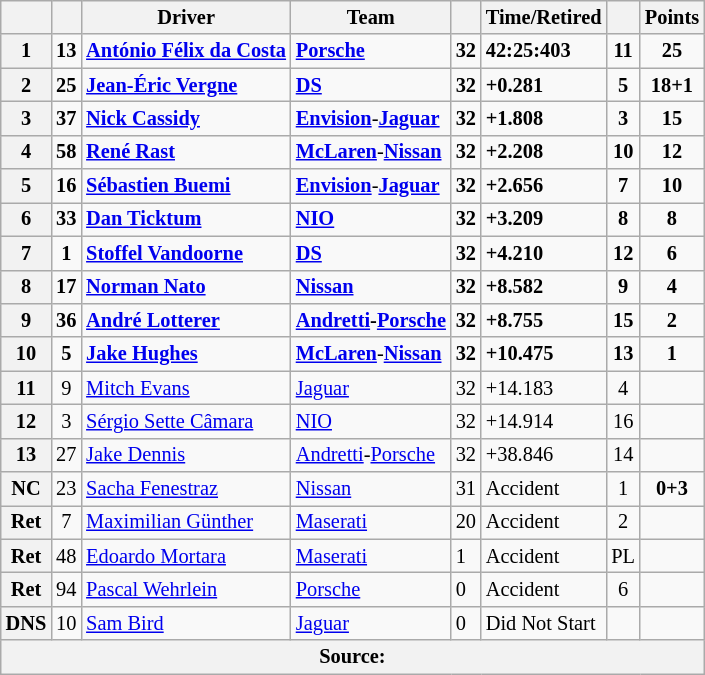<table class="wikitable sortable" style="font-size: 85%">
<tr>
<th scope="col"></th>
<th scope="col"></th>
<th scope="col">Driver</th>
<th scope="col">Team</th>
<th scope="col"></th>
<th scope="col" class="unsortable">Time/Retired</th>
<th scope="col"></th>
<th scope="col">Points</th>
</tr>
<tr>
<th scope="row">1</th>
<td align="center"><strong>13</strong></td>
<td data-sort-value=" "><strong> <a href='#'>António Félix da Costa</a></strong></td>
<td><a href='#'><strong>Porsche</strong></a></td>
<td><strong>32</strong></td>
<td><strong>42:25:403</strong></td>
<td align="center"><strong>11</strong></td>
<td align="center"><strong>25</strong></td>
</tr>
<tr>
<th scope="row">2</th>
<td align="center"><strong>25</strong></td>
<td data-sort-value=" "><strong> <a href='#'>Jean-Éric Vergne</a></strong></td>
<td><a href='#'><strong>DS</strong></a></td>
<td><strong>32</strong></td>
<td><strong>+0.281</strong></td>
<td align="center"><strong>5</strong></td>
<td align="center"><strong>18+1</strong></td>
</tr>
<tr>
<th scope="row">3</th>
<td align="center"><strong>37</strong></td>
<td data-sort-value=" "><strong> <a href='#'>Nick Cassidy</a></strong></td>
<td><a href='#'><strong>Envision</strong></a>-<a href='#'><strong>Jaguar</strong></a></td>
<td><strong>32</strong></td>
<td><strong>+1.808</strong></td>
<td align="center"><strong>3</strong></td>
<td align="center"><strong>15</strong></td>
</tr>
<tr>
<th scope="row">4</th>
<td align="center"><strong>58</strong></td>
<td data-sort-value=" "><strong> <a href='#'>René Rast</a></strong></td>
<td><a href='#'><strong>McLaren</strong></a>-<strong><a href='#'>Nissan</a></strong></td>
<td><strong>32</strong></td>
<td><strong>+2.208</strong></td>
<td align="center"><strong>10</strong></td>
<td align="center"><strong>12</strong></td>
</tr>
<tr>
<th scope="row">5</th>
<td align="center"><strong>16</strong></td>
<td data-sort-value=" "> <strong><a href='#'>Sébastien Buemi</a></strong></td>
<td><a href='#'><strong>Envision</strong></a>-<a href='#'><strong>Jaguar</strong></a></td>
<td><strong>32</strong></td>
<td><strong>+2.656</strong></td>
<td align="center"><strong>7</strong></td>
<td align="center"><strong>10</strong></td>
</tr>
<tr>
<th scope="row">6</th>
<td align="center"><strong>33</strong></td>
<td data-sort-value=" "><strong> <a href='#'>Dan Ticktum</a></strong></td>
<td><a href='#'><strong>NIO</strong></a></td>
<td><strong>32</strong></td>
<td><strong>+3.209</strong></td>
<td align="center"><strong>8</strong></td>
<td align="center"><strong>8</strong></td>
</tr>
<tr>
<th scope="row">7</th>
<td align="center"><strong>1</strong></td>
<td data-sort-value=" "><strong> <a href='#'>Stoffel Vandoorne</a></strong></td>
<td><strong><a href='#'>DS</a></strong></td>
<td><strong>32</strong></td>
<td><strong>+4.210</strong></td>
<td align="center"><strong>12</strong></td>
<td align="center"><strong>6</strong></td>
</tr>
<tr>
<th scope="row">8</th>
<td align="center"><strong>17</strong></td>
<td data-sort-value=" "><strong> <a href='#'>Norman Nato</a></strong></td>
<td><strong><a href='#'>Nissan</a></strong></td>
<td><strong>32</strong></td>
<td><strong>+8.582</strong></td>
<td align="center"><strong>9</strong></td>
<td align="center"><strong>4</strong></td>
</tr>
<tr>
<th scope="row">9</th>
<td align="center"><strong>36</strong></td>
<td data-sort-value=" "><strong> <a href='#'>André Lotterer</a></strong></td>
<td><strong><a href='#'>Andretti</a>-<a href='#'>Porsche</a></strong></td>
<td><strong>32</strong></td>
<td><strong>+8.755</strong></td>
<td align="center"><strong>15</strong></td>
<td align="center"><strong>2</strong></td>
</tr>
<tr>
<th scope="row">10</th>
<td align="center"><strong>5</strong></td>
<td data-sort-value=" "> <strong><a href='#'>Jake Hughes</a></strong></td>
<td><a href='#'><strong>McLaren</strong></a>-<strong><a href='#'>Nissan</a></strong></td>
<td><strong>32</strong></td>
<td><strong>+10.475</strong></td>
<td align="center"><strong>13</strong></td>
<td align="center"><strong>1</strong></td>
</tr>
<tr>
<th scope="row">11</th>
<td align="center">9</td>
<td data-sort-value=" "> <a href='#'>Mitch Evans</a></td>
<td><a href='#'>Jaguar</a></td>
<td>32</td>
<td>+14.183</td>
<td align="center">4</td>
<td align="center"></td>
</tr>
<tr>
<th scope="row">12</th>
<td align="center">3</td>
<td data-sort-value=" "> <a href='#'>Sérgio Sette Câmara</a></td>
<td><a href='#'>NIO</a></td>
<td>32</td>
<td>+14.914</td>
<td align="center">16</td>
<td align="center"></td>
</tr>
<tr>
<th scope="row">13</th>
<td align="center">27</td>
<td data-sort-value=" "> <a href='#'>Jake Dennis</a></td>
<td><a href='#'>Andretti</a>-<a href='#'>Porsche</a></td>
<td>32</td>
<td>+38.846</td>
<td align="center">14</td>
<td align="center"></td>
</tr>
<tr>
<th scope="row">NC</th>
<td align="center">23</td>
<td data-sort-value=" "> <a href='#'>Sacha Fenestraz</a></td>
<td><a href='#'>Nissan</a></td>
<td>31</td>
<td>Accident</td>
<td align="center">1</td>
<td align="center"><strong>0+3</strong></td>
</tr>
<tr>
<th scope="row">Ret</th>
<td align="center">7</td>
<td data-sort-value=" "> <a href='#'>Maximilian Günther</a></td>
<td><a href='#'>Maserati</a></td>
<td>20</td>
<td>Accident</td>
<td align="center">2</td>
<td align="center"></td>
</tr>
<tr>
<th scope="row">Ret</th>
<td align="center">48</td>
<td data-sort-value=" "> <a href='#'>Edoardo Mortara</a></td>
<td><a href='#'>Maserati</a></td>
<td>1</td>
<td>Accident</td>
<td align="center">PL</td>
<td align="center"></td>
</tr>
<tr>
<th scope="row">Ret</th>
<td align="center">94</td>
<td data-sort-value=" "> <a href='#'>Pascal Wehrlein</a></td>
<td><a href='#'>Porsche</a></td>
<td>0</td>
<td>Accident</td>
<td align="center">6</td>
<td align="center"></td>
</tr>
<tr>
<th scope="row">DNS</th>
<td align="center">10</td>
<td data-sort-value=" "> <a href='#'>Sam Bird</a></td>
<td><a href='#'>Jaguar</a></td>
<td>0</td>
<td>Did Not Start</td>
<td align="center"></td>
<td align="center"></td>
</tr>
<tr>
<th colspan="8">Source:</th>
</tr>
</table>
